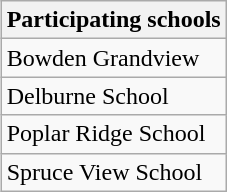<table class="wikitable" align=right>
<tr>
<th>Participating schools</th>
</tr>
<tr>
<td>Bowden Grandview</td>
</tr>
<tr>
<td>Delburne School</td>
</tr>
<tr>
<td>Poplar Ridge School</td>
</tr>
<tr>
<td>Spruce View School</td>
</tr>
</table>
